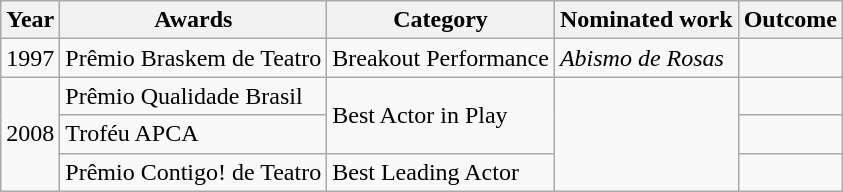<table class="wikitable">
<tr>
<th>Year</th>
<th>Awards</th>
<th>Category</th>
<th>Nominated work</th>
<th>Outcome</th>
</tr>
<tr>
<td>1997</td>
<td>Prêmio Braskem de Teatro</td>
<td>Breakout Performance</td>
<td><em>Abismo de Rosas</em></td>
<td></td>
</tr>
<tr>
<td rowspan=3>2008</td>
<td>Prêmio Qualidade Brasil</td>
<td rowspan="2">Best Actor in Play</td>
<td rowspan="3"></td>
<td></td>
</tr>
<tr>
<td>Troféu APCA</td>
<td></td>
</tr>
<tr>
<td>Prêmio Contigo! de Teatro</td>
<td>Best Leading Actor</td>
<td></td>
</tr>
</table>
